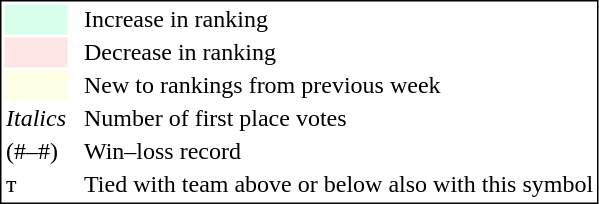<table style="border:1px solid black;">
<tr>
<td style="background:#D8FFEB; width:20px;"></td>
<td> </td>
<td>Increase in ranking</td>
</tr>
<tr>
<td style="background:#FFE6E6; width:20px;"></td>
<td> </td>
<td>Decrease in ranking</td>
</tr>
<tr>
<td style="background:#FFFFE6; width:20px;"></td>
<td> </td>
<td>New to rankings from previous week</td>
</tr>
<tr>
<td><em>Italics</em></td>
<td> </td>
<td>Number of first place votes</td>
</tr>
<tr>
<td>(#–#)</td>
<td> </td>
<td>Win–loss record</td>
</tr>
<tr>
<td>т</td>
<td></td>
<td>Tied with team above or below also with this symbol</td>
</tr>
</table>
